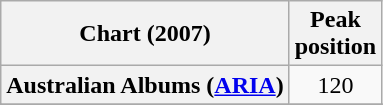<table class="wikitable sortable plainrowheaders" style="text-align:center">
<tr>
<th scope="col">Chart (2007)</th>
<th scope="col">Peak<br>position</th>
</tr>
<tr>
<th scope="row">Australian Albums (<a href='#'>ARIA</a>)</th>
<td>120</td>
</tr>
<tr>
</tr>
<tr>
</tr>
<tr>
</tr>
</table>
